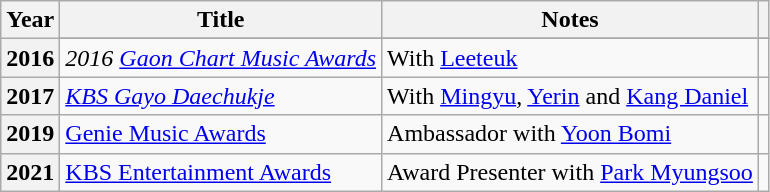<table class="wikitable plainrowheaders">
<tr>
<th scope="col">Year</th>
<th scope="col">Title</th>
<th scope="col">Notes</th>
<th scope="col"></th>
</tr>
<tr>
<th scope="row" rowspan="2">2016</th>
</tr>
<tr>
<td><em>2016 <a href='#'>Gaon Chart Music Awards</a></em></td>
<td>With <a href='#'>Leeteuk</a></td>
<td style="text-align:center"></td>
</tr>
<tr>
<th scope="row">2017</th>
<td><em><a href='#'>KBS Gayo Daechukje</a></em></td>
<td>With <a href='#'>Mingyu</a>, <a href='#'>Yerin</a> and <a href='#'>Kang Daniel</a></td>
<td style="text-align:center"></td>
</tr>
<tr>
<th scope="row">2019</th>
<td><a href='#'>Genie Music Awards</a></td>
<td>Ambassador with <a href='#'>Yoon Bomi</a></td>
<td></td>
</tr>
<tr>
<th scope="row">2021</th>
<td><a href='#'>KBS Entertainment Awards</a></td>
<td>Award Presenter with <a href='#'>Park Myungsoo</a></td>
<td></td>
</tr>
</table>
